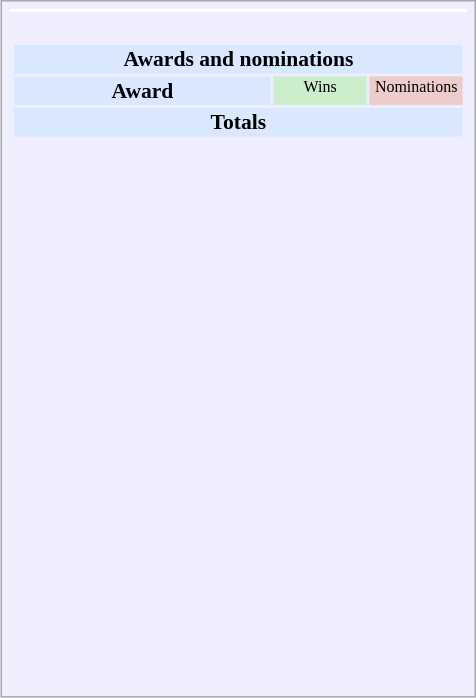<table class="infobox" style="width:22em; text-align:left; font-size:90%; vertical-align:middle; background:#eef;">
<tr style="background:white;">
<td colspan="2" style="text-align:center;"></td>
</tr>
<tr>
<td colspan="3" style="text-align:center;"><br><table class="collapsible collapsed" style="width:100%;">
<tr>
<th colspan="3" style="background:#d9e8ff; text-align:center;">Awards and nominations</th>
</tr>
<tr style="background:#d9e8ff; text-align:center;">
<th style="vertical-align: middle;">Award</th>
<td style="background:#cec; font-size:8pt; width:60px;">Wins</td>
<td style="background:#ecc; font-size:8pt; width:60px;">Nominations</td>
</tr>
<tr style="background:#d9e8ff;">
<td colspan="3" style="text-align:center;"><strong>Totals</strong></td>
</tr>
<tr>
<td align=center><br></td>
<td></td>
<td></td>
</tr>
<tr>
<td align=center><br></td>
<td></td>
<td></td>
</tr>
<tr>
<td align=center><br></td>
<td></td>
<td></td>
</tr>
<tr>
<td align=center><br></td>
<td></td>
<td></td>
</tr>
<tr>
<td align=center><br></td>
<td></td>
<td></td>
</tr>
<tr>
<td align=center><br></td>
<td></td>
<td></td>
</tr>
<tr>
<td align=center><br></td>
<td></td>
<td></td>
</tr>
<tr>
<td align=center><br></td>
<td></td>
<td></td>
</tr>
<tr>
<td align=center><br></td>
<td></td>
<td></td>
</tr>
<tr>
<td align=center><br></td>
<td></td>
<td></td>
</tr>
<tr>
<td align=center><br></td>
<td></td>
<td></td>
</tr>
<tr>
<td align=center><br></td>
<td></td>
<td></td>
</tr>
<tr>
<td align=center><br></td>
<td></td>
<td></td>
</tr>
<tr>
<td align=center><br></td>
<td></td>
<td></td>
</tr>
<tr>
<td align=center><br></td>
<td></td>
<td></td>
</tr>
<tr>
<td align=center><br></td>
<td></td>
<td></td>
</tr>
<tr>
<td align=center><br></td>
<td></td>
<td></td>
</tr>
</table>
</td>
</tr>
<tr style="background-color#d9e8ff">
<td></td>
<td></td>
</tr>
<tr>
<td></td>
<td></td>
</tr>
</table>
